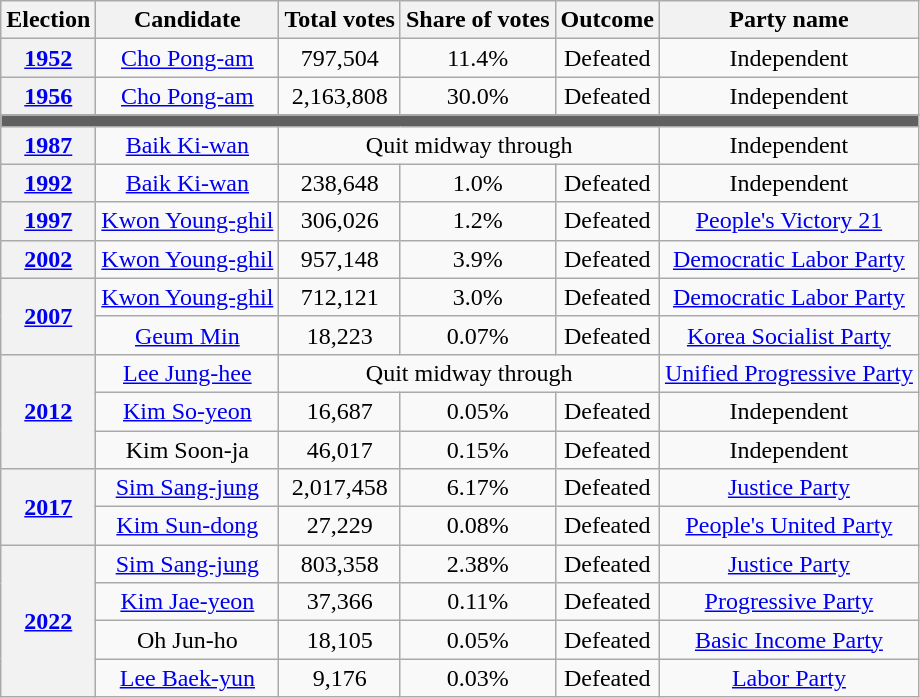<table class="wikitable" style="text-align:center;">
<tr>
<th>Election</th>
<th>Candidate</th>
<th>Total votes</th>
<th>Share of votes</th>
<th>Outcome</th>
<th>Party name</th>
</tr>
<tr>
<th><a href='#'>1952</a></th>
<td><a href='#'>Cho Pong-am</a></td>
<td>797,504</td>
<td>11.4%</td>
<td>Defeated </td>
<td>Independent</td>
</tr>
<tr>
<th><a href='#'>1956</a></th>
<td><a href='#'>Cho Pong-am</a></td>
<td>2,163,808</td>
<td>30.0%</td>
<td>Defeated </td>
<td>Independent</td>
</tr>
<tr>
</tr>
<tr style="background:#606060; height: 2pt">
<td colspan="7"></td>
</tr>
<tr>
<th><a href='#'>1987</a></th>
<td><a href='#'>Baik Ki-wan</a></td>
<td colspan="3">Quit midway through</td>
<td>Independent</td>
</tr>
<tr>
<th><a href='#'>1992</a></th>
<td><a href='#'>Baik Ki-wan</a></td>
<td>238,648</td>
<td>1.0%</td>
<td>Defeated </td>
<td>Independent</td>
</tr>
<tr>
<th><a href='#'>1997</a></th>
<td><a href='#'>Kwon Young-ghil</a></td>
<td>306,026</td>
<td>1.2%</td>
<td>Defeated </td>
<td><a href='#'>People's Victory 21</a></td>
</tr>
<tr>
<th><a href='#'>2002</a></th>
<td><a href='#'>Kwon Young-ghil</a></td>
<td>957,148</td>
<td>3.9%</td>
<td>Defeated </td>
<td><a href='#'>Democratic Labor Party</a></td>
</tr>
<tr>
<th rowspan="2"><a href='#'>2007</a></th>
<td><a href='#'>Kwon Young-ghil</a></td>
<td>712,121</td>
<td>3.0%</td>
<td>Defeated </td>
<td><a href='#'>Democratic Labor Party</a></td>
</tr>
<tr>
<td><a href='#'>Geum Min</a></td>
<td>18,223</td>
<td>0.07%</td>
<td>Defeated </td>
<td><a href='#'>Korea Socialist Party</a></td>
</tr>
<tr>
<th rowspan="3"><a href='#'>2012</a></th>
<td><a href='#'>Lee Jung-hee</a></td>
<td colspan="3">Quit midway through</td>
<td><a href='#'>Unified Progressive Party</a></td>
</tr>
<tr>
<td><a href='#'>Kim So-yeon</a></td>
<td>16,687</td>
<td>0.05%</td>
<td>Defeated </td>
<td>Independent</td>
</tr>
<tr>
<td>Kim Soon-ja</td>
<td>46,017</td>
<td>0.15%</td>
<td>Defeated </td>
<td>Independent</td>
</tr>
<tr>
<th rowspan="2"><a href='#'>2017</a></th>
<td><a href='#'>Sim Sang-jung</a></td>
<td>2,017,458</td>
<td>6.17%</td>
<td>Defeated </td>
<td><a href='#'>Justice Party</a></td>
</tr>
<tr>
<td><a href='#'>Kim Sun-dong</a></td>
<td>27,229</td>
<td>0.08%</td>
<td>Defeated </td>
<td><a href='#'>People's United Party</a></td>
</tr>
<tr>
<th rowspan="4"><a href='#'>2022</a></th>
<td><a href='#'>Sim Sang-jung</a></td>
<td>803,358</td>
<td>2.38%</td>
<td>Defeated </td>
<td><a href='#'>Justice Party</a></td>
</tr>
<tr>
<td><a href='#'>Kim Jae-yeon</a></td>
<td>37,366</td>
<td>0.11%</td>
<td>Defeated </td>
<td><a href='#'>Progressive Party</a></td>
</tr>
<tr>
<td>Oh Jun-ho</td>
<td>18,105</td>
<td>0.05%</td>
<td>Defeated </td>
<td><a href='#'>Basic Income Party</a></td>
</tr>
<tr>
<td><a href='#'>Lee Baek-yun</a></td>
<td>9,176</td>
<td>0.03%</td>
<td>Defeated </td>
<td><a href='#'>Labor Party</a></td>
</tr>
</table>
